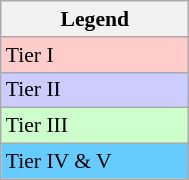<table class=wikitable style="font-size:90%; width:10%;">
<tr>
<th>Legend</th>
</tr>
<tr style="background:#fcc;">
<td>Tier I</td>
</tr>
<tr style="background:#ccf;">
<td>Tier II</td>
</tr>
<tr style="background:#cfc;">
<td>Tier III</td>
</tr>
<tr style="background:#6cf;">
<td>Tier IV & V</td>
</tr>
</table>
